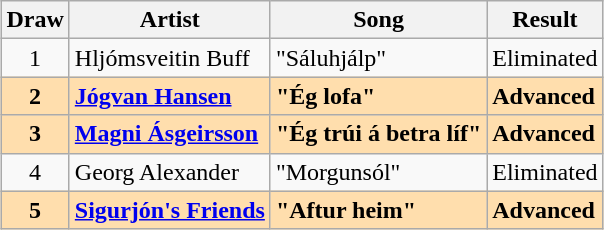<table class="sortable wikitable" style="margin: 1em auto 1em auto; text-align:center">
<tr>
<th>Draw</th>
<th>Artist</th>
<th>Song</th>
<th>Result</th>
</tr>
<tr>
<td>1</td>
<td align="left">Hljómsveitin Buff</td>
<td align="left">"Sáluhjálp"</td>
<td align="left">Eliminated</td>
</tr>
<tr style="font-weight:bold; background:navajowhite;">
<td>2</td>
<td align="left"><a href='#'>Jógvan Hansen</a></td>
<td align="left">"Ég lofa"</td>
<td align="left">Advanced</td>
</tr>
<tr style="font-weight:bold; background:navajowhite;">
<td>3</td>
<td align="left"><a href='#'>Magni Ásgeirsson</a></td>
<td align="left">"Ég trúi á betra líf"</td>
<td align="left">Advanced</td>
</tr>
<tr>
<td>4</td>
<td align="left">Georg Alexander</td>
<td align="left">"Morgunsól"</td>
<td align="left">Eliminated</td>
</tr>
<tr style="font-weight:bold; background:navajowhite;">
<td>5</td>
<td align="left"><a href='#'>Sigurjón's Friends</a></td>
<td align="left">"Aftur heim"</td>
<td align="left">Advanced</td>
</tr>
</table>
